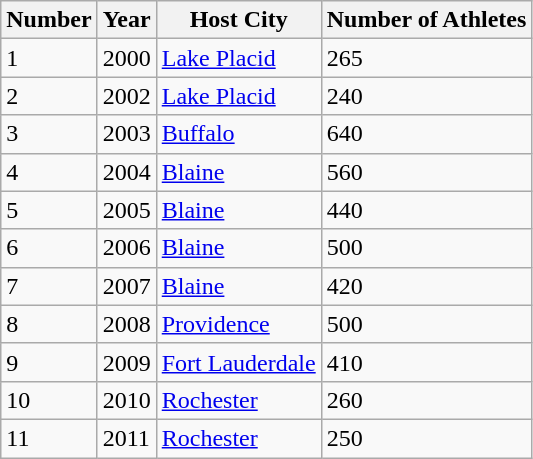<table class="wikitable">
<tr>
<th>Number</th>
<th>Year</th>
<th>Host City</th>
<th>Number of Athletes</th>
</tr>
<tr>
<td>1</td>
<td>2000</td>
<td><a href='#'>Lake Placid</a></td>
<td>265</td>
</tr>
<tr>
<td>2</td>
<td>2002</td>
<td><a href='#'>Lake Placid</a></td>
<td>240</td>
</tr>
<tr>
<td>3</td>
<td>2003</td>
<td><a href='#'>Buffalo</a></td>
<td>640</td>
</tr>
<tr>
<td>4</td>
<td>2004</td>
<td><a href='#'>Blaine</a></td>
<td>560</td>
</tr>
<tr>
<td>5</td>
<td>2005</td>
<td><a href='#'>Blaine</a></td>
<td>440</td>
</tr>
<tr>
<td>6</td>
<td>2006</td>
<td><a href='#'>Blaine</a></td>
<td>500</td>
</tr>
<tr>
<td>7</td>
<td>2007</td>
<td><a href='#'>Blaine</a></td>
<td>420</td>
</tr>
<tr>
<td>8</td>
<td>2008</td>
<td><a href='#'>Providence</a></td>
<td>500</td>
</tr>
<tr>
<td>9</td>
<td>2009</td>
<td><a href='#'>Fort Lauderdale</a></td>
<td>410</td>
</tr>
<tr>
<td>10</td>
<td>2010</td>
<td><a href='#'>Rochester</a></td>
<td>260</td>
</tr>
<tr>
<td>11</td>
<td>2011</td>
<td><a href='#'>Rochester</a></td>
<td>250</td>
</tr>
</table>
